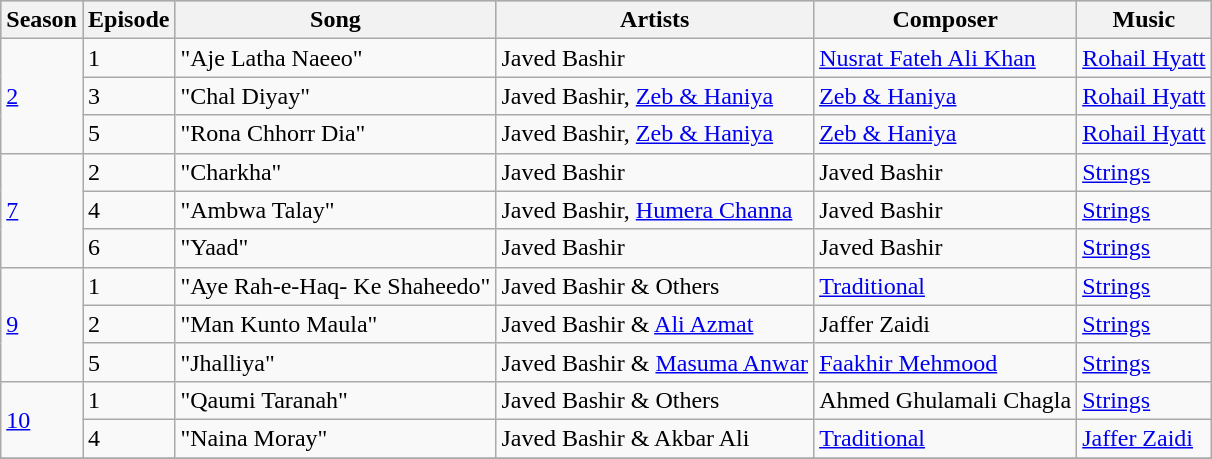<table class="wikitable">
<tr style="background:#b0c4de; text-align:center;">
<th>Season</th>
<th>Episode</th>
<th>Song</th>
<th>Artists</th>
<th>Composer</th>
<th>Music</th>
</tr>
<tr>
<td rowspan="3"><a href='#'>2</a></td>
<td>1</td>
<td>"Aje Latha Naeeo"</td>
<td>Javed Bashir</td>
<td><a href='#'>Nusrat Fateh Ali Khan</a></td>
<td><a href='#'>Rohail Hyatt</a></td>
</tr>
<tr>
<td>3</td>
<td>"Chal Diyay"</td>
<td>Javed Bashir, <a href='#'>Zeb & Haniya</a></td>
<td><a href='#'>Zeb & Haniya</a></td>
<td><a href='#'>Rohail Hyatt</a></td>
</tr>
<tr>
<td>5</td>
<td>"Rona Chhorr Dia"</td>
<td>Javed Bashir, <a href='#'>Zeb & Haniya</a></td>
<td><a href='#'>Zeb & Haniya</a></td>
<td><a href='#'>Rohail Hyatt</a></td>
</tr>
<tr>
<td rowspan="3"><a href='#'>7</a></td>
<td>2</td>
<td>"Charkha"</td>
<td>Javed Bashir</td>
<td>Javed Bashir</td>
<td><a href='#'>Strings</a></td>
</tr>
<tr>
<td>4</td>
<td>"Ambwa Talay"</td>
<td>Javed Bashir, <a href='#'>Humera Channa</a></td>
<td>Javed Bashir</td>
<td><a href='#'>Strings</a></td>
</tr>
<tr>
<td>6</td>
<td>"Yaad"</td>
<td>Javed Bashir</td>
<td>Javed Bashir</td>
<td><a href='#'>Strings</a></td>
</tr>
<tr>
<td rowspan="3"><a href='#'>9</a></td>
<td>1</td>
<td>"Aye Rah-e-Haq- Ke Shaheedo"</td>
<td>Javed Bashir & Others</td>
<td><a href='#'>Traditional</a></td>
<td><a href='#'>Strings</a></td>
</tr>
<tr>
<td>2</td>
<td>"Man Kunto Maula"</td>
<td>Javed Bashir & <a href='#'>Ali Azmat</a></td>
<td>Jaffer Zaidi</td>
<td><a href='#'>Strings</a></td>
</tr>
<tr>
<td>5</td>
<td>"Jhalliya"</td>
<td>Javed Bashir & <a href='#'>Masuma Anwar</a></td>
<td><a href='#'>Faakhir Mehmood</a></td>
<td><a href='#'>Strings</a></td>
</tr>
<tr>
<td rowspan="2"><a href='#'>10</a></td>
<td>1</td>
<td>"Qaumi Taranah"</td>
<td>Javed Bashir & Others</td>
<td>Ahmed Ghulamali Chagla</td>
<td><a href='#'>Strings</a></td>
</tr>
<tr>
<td>4</td>
<td>"Naina Moray"</td>
<td>Javed Bashir & Akbar Ali</td>
<td><a href='#'>Traditional</a></td>
<td><a href='#'>Jaffer Zaidi</a></td>
</tr>
<tr>
</tr>
</table>
